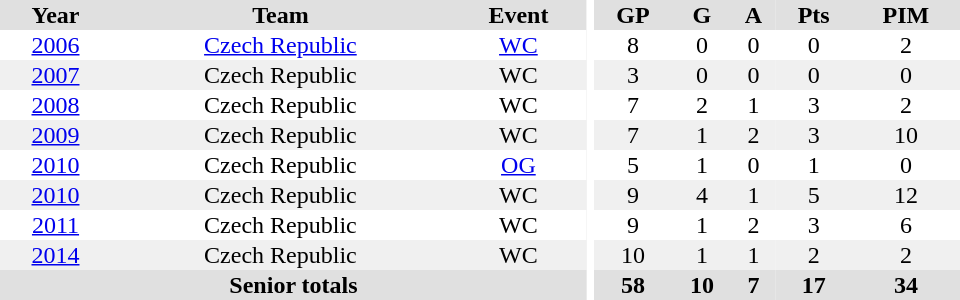<table border="0" cellpadding="1" cellspacing="0" ID="Table3" style="text-align:center; width:40em">
<tr ALIGN="center" bgcolor="#e0e0e0">
<th>Year</th>
<th>Team</th>
<th>Event</th>
<th rowspan="99" bgcolor="#ffffff"></th>
<th>GP</th>
<th>G</th>
<th>A</th>
<th>Pts</th>
<th>PIM</th>
</tr>
<tr>
<td><a href='#'>2006</a></td>
<td><a href='#'>Czech Republic</a></td>
<td><a href='#'>WC</a></td>
<td>8</td>
<td>0</td>
<td>0</td>
<td>0</td>
<td>2</td>
</tr>
<tr bgcolor="#f0f0f0">
<td><a href='#'>2007</a></td>
<td>Czech Republic</td>
<td>WC</td>
<td>3</td>
<td>0</td>
<td>0</td>
<td>0</td>
<td>0</td>
</tr>
<tr>
<td><a href='#'>2008</a></td>
<td>Czech Republic</td>
<td>WC</td>
<td>7</td>
<td>2</td>
<td>1</td>
<td>3</td>
<td>2</td>
</tr>
<tr bgcolor="#f0f0f0">
<td><a href='#'>2009</a></td>
<td>Czech Republic</td>
<td>WC</td>
<td>7</td>
<td>1</td>
<td>2</td>
<td>3</td>
<td>10</td>
</tr>
<tr>
<td><a href='#'>2010</a></td>
<td>Czech Republic</td>
<td><a href='#'>OG</a></td>
<td>5</td>
<td>1</td>
<td>0</td>
<td>1</td>
<td>0</td>
</tr>
<tr bgcolor="#f0f0f0">
<td><a href='#'>2010</a></td>
<td>Czech Republic</td>
<td>WC</td>
<td>9</td>
<td>4</td>
<td>1</td>
<td>5</td>
<td>12</td>
</tr>
<tr>
<td><a href='#'>2011</a></td>
<td>Czech Republic</td>
<td>WC</td>
<td>9</td>
<td>1</td>
<td>2</td>
<td>3</td>
<td>6</td>
</tr>
<tr bgcolor="#f0f0f0">
<td><a href='#'>2014</a></td>
<td>Czech Republic</td>
<td>WC</td>
<td>10</td>
<td>1</td>
<td>1</td>
<td>2</td>
<td>2</td>
</tr>
<tr bgcolor="#e0e0e0">
<th colspan="3">Senior totals</th>
<th>58</th>
<th>10</th>
<th>7</th>
<th>17</th>
<th>34</th>
</tr>
</table>
